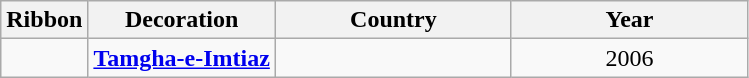<table class="wikitable sortable" style="text-align:center;">
<tr>
<th>Ribbon</th>
<th>Decoration</th>
<th width="150px">Country</th>
<th width="150px">Year</th>
</tr>
<tr>
<td></td>
<td><strong><a href='#'>Tamgha-e-Imtiaz</a></strong></td>
<td></td>
<td>2006</td>
</tr>
</table>
